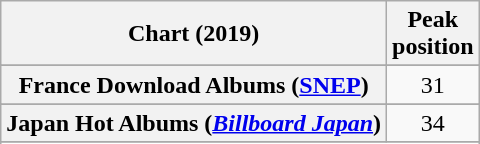<table class="wikitable sortable plainrowheaders" style="text-align:center">
<tr>
<th scope="col">Chart (2019)</th>
<th scope="col">Peak<br>position</th>
</tr>
<tr>
</tr>
<tr>
</tr>
<tr>
<th scope="row">France Download Albums (<a href='#'>SNEP</a>)</th>
<td>31</td>
</tr>
<tr>
</tr>
<tr>
<th scope="row">Japan Hot Albums (<em><a href='#'>Billboard Japan</a></em>)</th>
<td>34</td>
</tr>
<tr>
</tr>
<tr>
</tr>
<tr>
</tr>
<tr>
</tr>
<tr>
</tr>
<tr>
</tr>
<tr>
</tr>
</table>
